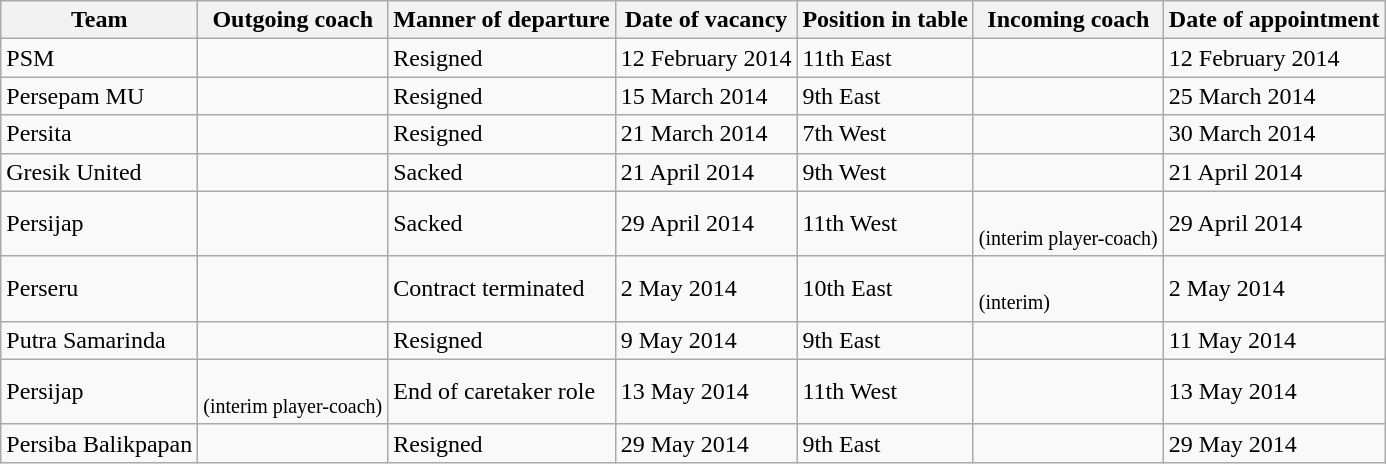<table class="wikitable">
<tr>
<th>Team</th>
<th>Outgoing coach</th>
<th>Manner of departure</th>
<th>Date of vacancy</th>
<th>Position in table</th>
<th>Incoming coach</th>
<th>Date of appointment</th>
</tr>
<tr>
<td>PSM</td>
<td> </td>
<td>Resigned</td>
<td>12 February 2014</td>
<td>11th East</td>
<td> </td>
<td>12 February 2014</td>
</tr>
<tr>
<td>Persepam MU</td>
<td> </td>
<td>Resigned</td>
<td>15 March 2014</td>
<td>9th East</td>
<td> </td>
<td>25 March 2014</td>
</tr>
<tr>
<td>Persita</td>
<td> </td>
<td>Resigned</td>
<td>21 March 2014</td>
<td>7th West</td>
<td> </td>
<td>30 March 2014</td>
</tr>
<tr>
<td>Gresik United</td>
<td> </td>
<td>Sacked</td>
<td>21 April 2014</td>
<td>9th West</td>
<td> </td>
<td>21 April 2014</td>
</tr>
<tr>
<td>Persijap</td>
<td> </td>
<td>Sacked</td>
<td>29 April 2014</td>
<td>11th West</td>
<td>  <br><small>(interim player-coach)</small></td>
<td>29 April 2014</td>
</tr>
<tr>
<td>Perseru</td>
<td> </td>
<td>Contract terminated</td>
<td>2 May 2014</td>
<td>10th East</td>
<td>  <br><small>(interim)</small></td>
<td>2 May 2014</td>
</tr>
<tr>
<td>Putra Samarinda</td>
<td> </td>
<td>Resigned</td>
<td>9 May 2014</td>
<td>9th East</td>
<td> </td>
<td>11 May 2014</td>
</tr>
<tr>
<td>Persijap</td>
<td>  <br><small>(interim player-coach)</small></td>
<td>End of caretaker role</td>
<td>13 May 2014</td>
<td>11th West</td>
<td> </td>
<td>13 May 2014</td>
</tr>
<tr>
<td>Persiba Balikpapan</td>
<td> </td>
<td>Resigned</td>
<td>29 May 2014</td>
<td>9th East</td>
<td> </td>
<td>29 May 2014</td>
</tr>
</table>
